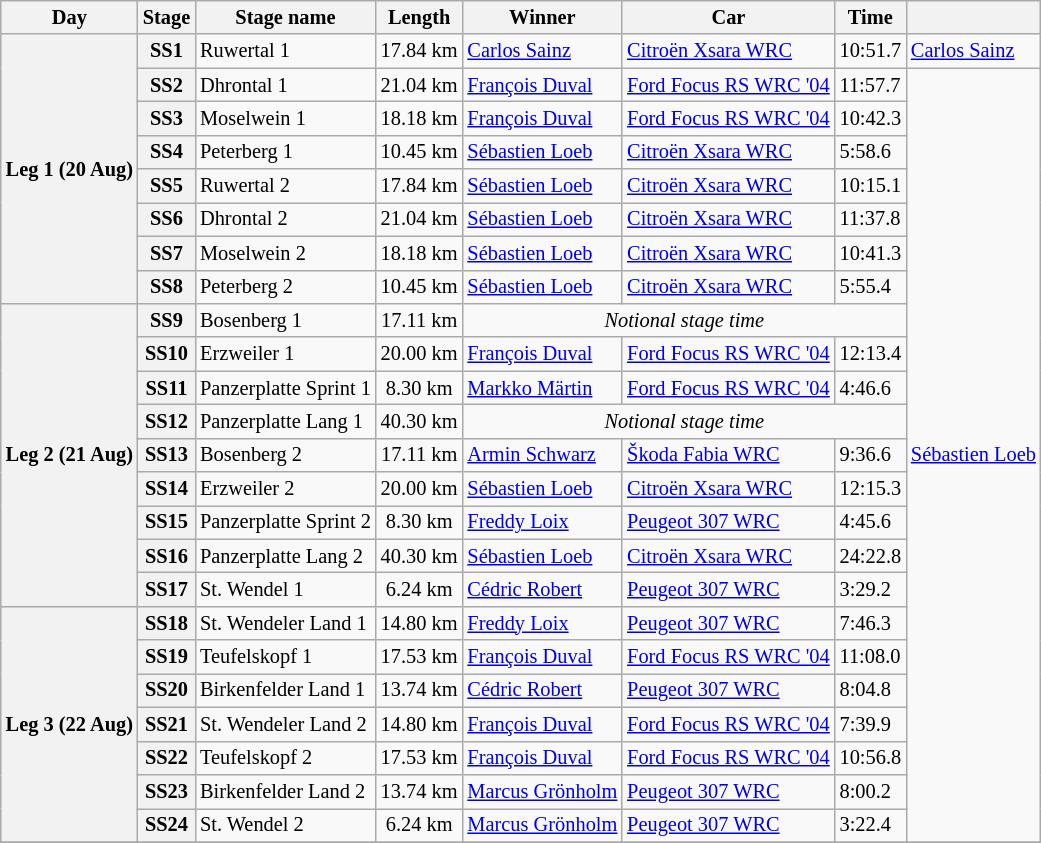<table class="wikitable" style="font-size: 85%;">
<tr>
<th>Day</th>
<th>Stage</th>
<th>Stage name</th>
<th>Length</th>
<th>Winner</th>
<th>Car</th>
<th>Time</th>
<th></th>
</tr>
<tr>
<th rowspan="8">Leg 1 (20 Aug)</th>
<th>SS1</th>
<td>Ruwertal 1</td>
<td align="center">17.84 km</td>
<td> <a href='#'>Carlos Sainz</a></td>
<td><a href='#'>Citroën Xsara WRC</a></td>
<td>10:51.7</td>
<td rowspan="1"> <a href='#'>Carlos Sainz</a></td>
</tr>
<tr>
<th>SS2</th>
<td>Dhrontal 1</td>
<td align="center">21.04 km</td>
<td> <a href='#'>François Duval</a></td>
<td><a href='#'>Ford Focus RS WRC '04</a></td>
<td>11:57.7</td>
<td rowspan="23"> <a href='#'>Sébastien Loeb</a></td>
</tr>
<tr>
<th>SS3</th>
<td>Moselwein 1</td>
<td align="center">18.18 km</td>
<td> <a href='#'>François Duval</a></td>
<td><a href='#'>Ford Focus RS WRC '04</a></td>
<td>10:42.3</td>
</tr>
<tr>
<th>SS4</th>
<td>Peterberg 1</td>
<td align="center">10.45 km</td>
<td> <a href='#'>Sébastien Loeb</a></td>
<td><a href='#'>Citroën Xsara WRC</a></td>
<td>5:58.6</td>
</tr>
<tr>
<th>SS5</th>
<td>Ruwertal 2</td>
<td align="center">17.84 km</td>
<td> <a href='#'>Sébastien Loeb</a></td>
<td><a href='#'>Citroën Xsara WRC</a></td>
<td>10:15.1</td>
</tr>
<tr>
<th>SS6</th>
<td>Dhrontal 2</td>
<td align="center">21.04 km</td>
<td> <a href='#'>Sébastien Loeb</a></td>
<td><a href='#'>Citroën Xsara WRC</a></td>
<td>11:37.8</td>
</tr>
<tr>
<th>SS7</th>
<td>Moselwein 2</td>
<td align="center">18.18 km</td>
<td> <a href='#'>Sébastien Loeb</a></td>
<td><a href='#'>Citroën Xsara WRC</a></td>
<td>10:41.3</td>
</tr>
<tr>
<th>SS8</th>
<td>Peterberg 2</td>
<td align="center">10.45 km</td>
<td> <a href='#'>Sébastien Loeb</a></td>
<td><a href='#'>Citroën Xsara WRC</a></td>
<td>5:55.4</td>
</tr>
<tr>
<th rowspan="9">Leg 2 (21 Aug)</th>
<th>SS9</th>
<td>Bosenberg 1</td>
<td align="center">17.11 km</td>
<td colspan="3" align="center"><em>Notional stage time</em></td>
</tr>
<tr>
<th>SS10</th>
<td>Erzweiler 1</td>
<td align="center">20.00 km</td>
<td> <a href='#'>François Duval</a></td>
<td><a href='#'>Ford Focus RS WRC '04</a></td>
<td>12:13.4</td>
</tr>
<tr>
<th>SS11</th>
<td>Panzerplatte Sprint 1</td>
<td align="center">8.30 km</td>
<td> <a href='#'>Markko Märtin</a></td>
<td><a href='#'>Ford Focus RS WRC '04</a></td>
<td>4:46.6</td>
</tr>
<tr>
<th>SS12</th>
<td>Panzerplatte Lang 1</td>
<td align="center">40.30 km</td>
<td colspan="3" align="center"><em>Notional stage time</em></td>
</tr>
<tr>
<th>SS13</th>
<td>Bosenberg 2</td>
<td align="center">17.11 km</td>
<td> <a href='#'>Armin Schwarz</a></td>
<td><a href='#'>Škoda Fabia WRC</a></td>
<td>9:36.6</td>
</tr>
<tr>
<th>SS14</th>
<td>Erzweiler 2</td>
<td align="center">20.00 km</td>
<td> <a href='#'>Sébastien Loeb</a></td>
<td><a href='#'>Citroën Xsara WRC</a></td>
<td>12:15.3</td>
</tr>
<tr>
<th>SS15</th>
<td>Panzerplatte Sprint 2</td>
<td align="center">8.30 km</td>
<td> <a href='#'>Freddy Loix</a></td>
<td><a href='#'>Peugeot 307 WRC</a></td>
<td>4:45.6</td>
</tr>
<tr>
<th>SS16</th>
<td>Panzerplatte Lang 2</td>
<td align="center">40.30 km</td>
<td> <a href='#'>Sébastien Loeb</a></td>
<td><a href='#'>Citroën Xsara WRC</a></td>
<td>24:22.8</td>
</tr>
<tr>
<th>SS17</th>
<td>St. Wendel 1</td>
<td align="center">6.24 km</td>
<td> <a href='#'>Cédric Robert</a></td>
<td><a href='#'>Peugeot 307 WRC</a></td>
<td>3:29.2</td>
</tr>
<tr>
<th rowspan="7">Leg 3 (22 Aug)</th>
<th>SS18</th>
<td>St. Wendeler Land 1</td>
<td align="center">14.80 km</td>
<td> <a href='#'>Freddy Loix</a></td>
<td><a href='#'>Peugeot 307 WRC</a></td>
<td>7:46.3</td>
</tr>
<tr>
<th>SS19</th>
<td>Teufelskopf 1</td>
<td align="center">17.53 km</td>
<td> <a href='#'>François Duval</a></td>
<td><a href='#'>Ford Focus RS WRC '04</a></td>
<td>11:08.0</td>
</tr>
<tr>
<th>SS20</th>
<td>Birkenfelder Land 1</td>
<td align="center">13.74 km</td>
<td> <a href='#'>Cédric Robert</a></td>
<td><a href='#'>Peugeot 307 WRC</a></td>
<td>8:04.8</td>
</tr>
<tr>
<th>SS21</th>
<td>St. Wendeler Land 2</td>
<td align="center">14.80 km</td>
<td> <a href='#'>François Duval</a></td>
<td><a href='#'>Ford Focus RS WRC '04</a></td>
<td>7:39.9</td>
</tr>
<tr>
<th>SS22</th>
<td>Teufelskopf 2</td>
<td align="center">17.53 km</td>
<td> <a href='#'>François Duval</a></td>
<td><a href='#'>Ford Focus RS WRC '04</a></td>
<td>10:56.8</td>
</tr>
<tr>
<th>SS23</th>
<td>Birkenfelder Land 2</td>
<td align="center">13.74 km</td>
<td> <a href='#'>Marcus Grönholm</a></td>
<td><a href='#'>Peugeot 307 WRC</a></td>
<td>8:00.2</td>
</tr>
<tr>
<th>SS24</th>
<td>St. Wendel 2</td>
<td align="center">6.24 km</td>
<td> <a href='#'>Marcus Grönholm</a></td>
<td><a href='#'>Peugeot 307 WRC</a></td>
<td>3:22.4</td>
</tr>
<tr>
</tr>
</table>
